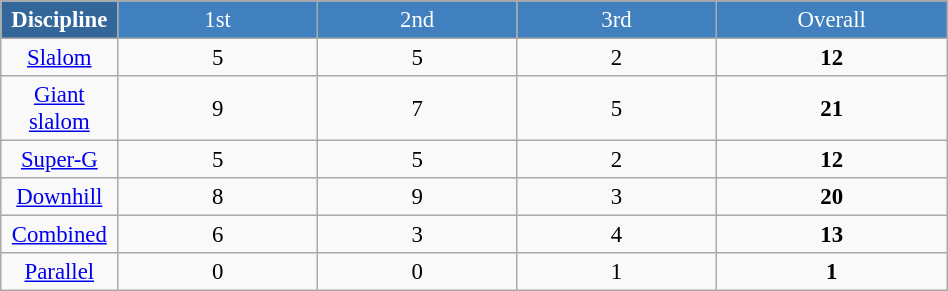<table class="wikitable"  style="font-size:95%; text-align:center; border:gray solid 1px; border-collapse:collapse;" width="50%">
<tr style="background:#369; color:white;">
<td rowspan="2" style="width:10%;"><strong>Discipline</strong></td>
</tr>
<tr style="background:#4180be; color:white;">
<td width=19%>1st</td>
<td width=19%>2nd</td>
<td width=19%>3rd</td>
<td width=22%>Overall</td>
</tr>
<tr>
<td><a href='#'>Slalom</a></td>
<td>5</td>
<td>5</td>
<td>2</td>
<td><strong>12</strong></td>
</tr>
<tr>
<td><a href='#'>Giant slalom</a></td>
<td>9</td>
<td>7</td>
<td>5</td>
<td><strong>21</strong></td>
</tr>
<tr>
<td><a href='#'>Super-G</a></td>
<td>5</td>
<td>5</td>
<td>2</td>
<td><strong>12</strong></td>
</tr>
<tr>
<td><a href='#'>Downhill</a></td>
<td>8</td>
<td>9</td>
<td>3</td>
<td><strong>20</strong></td>
</tr>
<tr>
<td><a href='#'>Combined</a></td>
<td>6</td>
<td>3</td>
<td>4</td>
<td><strong>13</strong></td>
</tr>
<tr>
<td><a href='#'>Parallel</a></td>
<td>0</td>
<td>0</td>
<td>1</td>
<td><strong>1</strong></td>
</tr>
</table>
